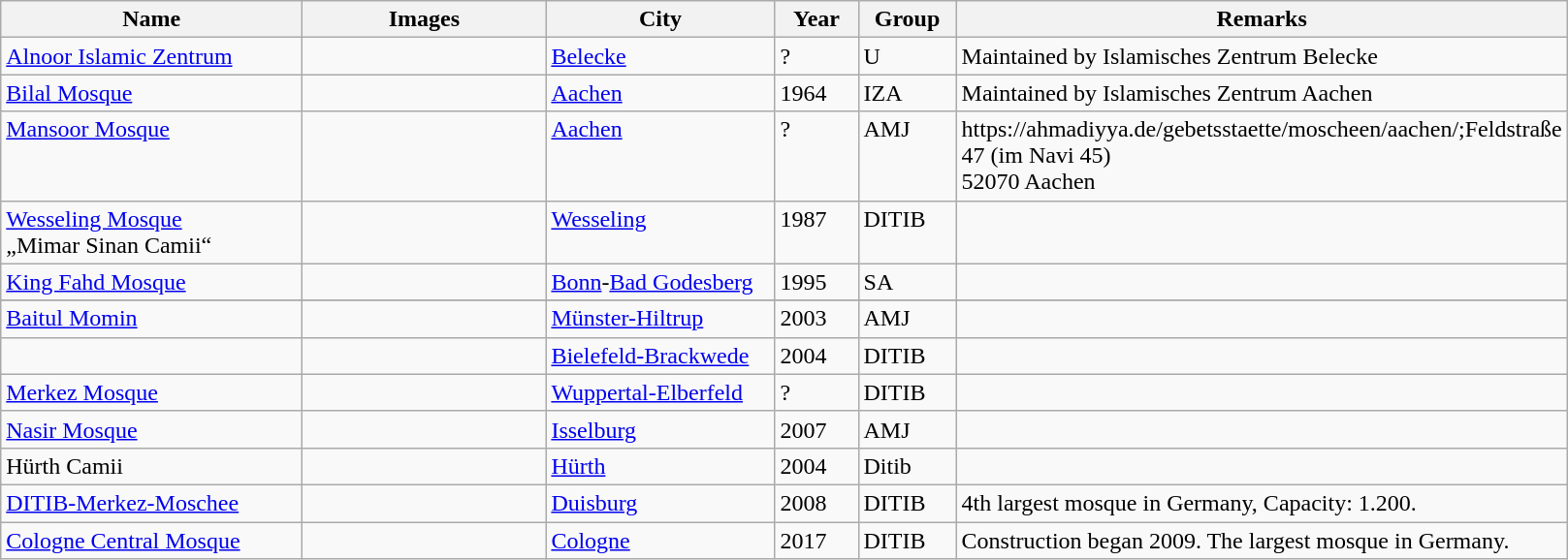<table class="wikitable sortable">
<tr>
<th align=left width=200px>Name</th>
<th align=center width=160px class=unsortable>Images</th>
<th align=left width=150px>City</th>
<th align=left width=050px>Year</th>
<th align=left width=060px>Group</th>
<th align=left width=250px class=unsortable>Remarks</th>
</tr>
<tr valign=top>
<td><a href='#'>Alnoor Islamic Zentrum</a></td>
<td></td>
<td><a href='#'>Belecke</a></td>
<td>?</td>
<td>U</td>
<td>Maintained by Islamisches Zentrum Belecke</td>
</tr>
<tr valign=top>
<td><a href='#'>Bilal Mosque</a></td>
<td></td>
<td><a href='#'>Aachen</a></td>
<td>1964</td>
<td>IZA</td>
<td>Maintained by Islamisches Zentrum Aachen</td>
</tr>
<tr valign=top>
<td><a href='#'>Mansoor Mosque</a></td>
<td></td>
<td><a href='#'>Aachen</a></td>
<td>?</td>
<td>AMJ</td>
<td>https://ahmadiyya.de/gebetsstaette/moscheen/aachen/;Feldstraße 47 (im Navi 45)<br>52070 Aachen</td>
</tr>
<tr valign=top>
<td><a href='#'>Wesseling Mosque</a> <br>„Mimar Sinan Camii“</td>
<td></td>
<td><a href='#'>Wesseling</a></td>
<td>1987</td>
<td>DITIB</td>
<td></td>
</tr>
<tr valign=top>
<td><a href='#'>King Fahd Mosque</a></td>
<td></td>
<td><a href='#'>Bonn</a>-<a href='#'>Bad Godesberg</a></td>
<td>1995</td>
<td>SA</td>
<td></td>
</tr>
<tr valign=top>
</tr>
<tr valign=top>
<td><a href='#'>Baitul Momin</a></td>
<td></td>
<td><a href='#'>Münster-Hiltrup</a></td>
<td>2003</td>
<td>AMJ</td>
<td></td>
</tr>
<tr valign=top>
<td></td>
<td></td>
<td><a href='#'>Bielefeld-Brackwede</a></td>
<td>2004</td>
<td>DITIB</td>
<td></td>
</tr>
<tr valign=top>
<td><a href='#'>Merkez Mosque</a></td>
<td></td>
<td><a href='#'>Wuppertal-Elberfeld</a></td>
<td>?</td>
<td>DITIB</td>
<td></td>
</tr>
<tr valign=top>
<td><a href='#'>Nasir Mosque</a></td>
<td></td>
<td><a href='#'>Isselburg</a></td>
<td>2007</td>
<td>AMJ</td>
<td></td>
</tr>
<tr valign=top>
<td>Hürth Camii</td>
<td></td>
<td><a href='#'>Hürth</a></td>
<td>2004</td>
<td>Ditib</td>
<td></td>
</tr>
<tr valign=top>
<td><a href='#'>DITIB-Merkez-Moschee</a></td>
<td></td>
<td><a href='#'>Duisburg</a></td>
<td>2008</td>
<td>DITIB</td>
<td>4th largest mosque in Germany, Capacity: 1.200.</td>
</tr>
<tr valign=top>
<td><a href='#'>Cologne Central Mosque</a></td>
<td></td>
<td><a href='#'>Cologne</a></td>
<td>2017</td>
<td>DITIB</td>
<td>Construction began 2009. The largest mosque in Germany.</td>
</tr>
</table>
